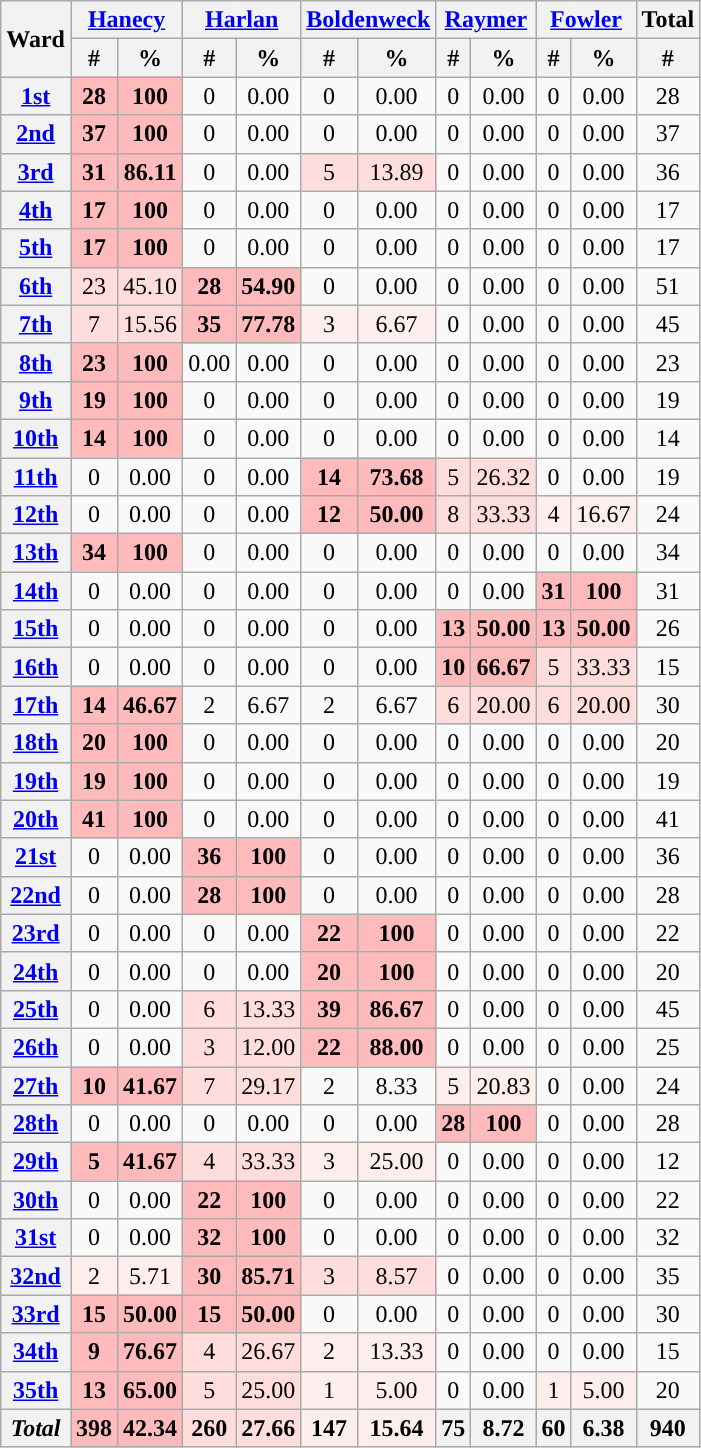<table class="wikitable mw-collapsible mw-collapsed" style="text-align: center">
<tr>
<th rowspan=2>Ward</th>
<th colspan=2><a href='#'>Hanecy</a></th>
<th colspan=2><a href='#'>Harlan</a></th>
<th colspan=2><a href='#'>Boldenweck</a></th>
<th colspan=2><a href='#'>Raymer</a></th>
<th colspan=2><a href='#'>Fowler</a></th>
<th>Total</th>
</tr>
<tr>
<th>#</th>
<th>%</th>
<th>#</th>
<th>%</th>
<th>#</th>
<th>%</th>
<th>#</th>
<th>%</th>
<th>#</th>
<th>%</th>
<th>#</th>
</tr>
<tr>
<th><a href='#'>1st</a></th>
<td style="background:#fbb;"><strong>28</strong></td>
<td style="background:#fbb;"><strong>100</strong></td>
<td>0</td>
<td>0.00</td>
<td>0</td>
<td>0.00</td>
<td>0</td>
<td>0.00</td>
<td>0</td>
<td>0.00</td>
<td>28</td>
</tr>
<tr>
<th><a href='#'>2nd</a></th>
<td style="background:#fbb;"><strong>37</strong></td>
<td style="background:#fbb;"><strong>100</strong></td>
<td>0</td>
<td>0.00</td>
<td>0</td>
<td>0.00</td>
<td>0</td>
<td>0.00</td>
<td>0</td>
<td>0.00</td>
<td>37</td>
</tr>
<tr>
<th><a href='#'>3rd</a></th>
<td style="background:#fbb;"><strong>31</strong></td>
<td style="background:#fbb;"><strong>86.11</strong></td>
<td>0</td>
<td>0.00</td>
<td style="background:#fdd;">5</td>
<td style="background:#fdd;">13.89</td>
<td>0</td>
<td>0.00</td>
<td>0</td>
<td>0.00</td>
<td>36</td>
</tr>
<tr>
<th><a href='#'>4th</a></th>
<td style="background:#fbb;"><strong>17</strong></td>
<td style="background:#fbb;"><strong>100</strong></td>
<td>0</td>
<td>0.00</td>
<td>0</td>
<td>0.00</td>
<td>0</td>
<td>0.00</td>
<td>0</td>
<td>0.00</td>
<td>17</td>
</tr>
<tr>
<th><a href='#'>5th</a></th>
<td style="background:#fbb;"><strong>17</strong></td>
<td style="background:#fbb;"><strong>100</strong></td>
<td>0</td>
<td>0.00</td>
<td>0</td>
<td>0.00</td>
<td>0</td>
<td>0.00</td>
<td>0</td>
<td>0.00</td>
<td>17</td>
</tr>
<tr>
<th><a href='#'>6th</a></th>
<td style="background:#fdd;">23</td>
<td style="background:#fdd;">45.10</td>
<td style="background:#fbb;"><strong>28</strong></td>
<td style="background:#fbb;"><strong>54.90</strong></td>
<td>0</td>
<td>0.00</td>
<td>0</td>
<td>0.00</td>
<td>0</td>
<td>0.00</td>
<td>51</td>
</tr>
<tr>
<th><a href='#'>7th</a></th>
<td style="background:#fdd;">7</td>
<td style="background:#fdd;">15.56</td>
<td style="background:#fbb;"><strong>35</strong></td>
<td style="background:#fbb;"><strong>77.78</strong></td>
<td style="background:#fee;">3</td>
<td style="background:#fee;">6.67</td>
<td>0</td>
<td>0.00</td>
<td>0</td>
<td>0.00</td>
<td>45</td>
</tr>
<tr>
<th><a href='#'>8th</a></th>
<td style="background:#fbb;"><strong>23</strong></td>
<td style="background:#fbb;"><strong>100</strong></td>
<td>0.00</td>
<td>0.00</td>
<td>0</td>
<td>0.00</td>
<td>0</td>
<td>0.00</td>
<td>0</td>
<td>0.00</td>
<td>23</td>
</tr>
<tr>
<th><a href='#'>9th</a></th>
<td style="background:#fbb;"><strong>19</strong></td>
<td style="background:#fbb;"><strong>100</strong></td>
<td>0</td>
<td>0.00</td>
<td>0</td>
<td>0.00</td>
<td>0</td>
<td>0.00</td>
<td>0</td>
<td>0.00</td>
<td>19</td>
</tr>
<tr>
<th><a href='#'>10th</a></th>
<td style="background:#fbb;"><strong>14</strong></td>
<td style="background:#fbb;"><strong>100</strong></td>
<td>0</td>
<td>0.00</td>
<td>0</td>
<td>0.00</td>
<td>0</td>
<td>0.00</td>
<td>0</td>
<td>0.00</td>
<td>14</td>
</tr>
<tr>
<th><a href='#'>11th</a></th>
<td>0</td>
<td>0.00</td>
<td>0</td>
<td>0.00</td>
<td style="background:#fbb;"><strong>14</strong></td>
<td style="background:#fbb;"><strong>73.68</strong></td>
<td style="background:#fdd;">5</td>
<td style="background:#fdd;">26.32</td>
<td>0</td>
<td>0.00</td>
<td>19</td>
</tr>
<tr>
<th><a href='#'>12th</a></th>
<td>0</td>
<td>0.00</td>
<td>0</td>
<td>0.00</td>
<td style="background:#fbb;"><strong>12</strong></td>
<td style="background:#fbb;"><strong>50.00</strong></td>
<td style="background:#fdd;">8</td>
<td style="background:#fdd;">33.33</td>
<td style="background:#fee;">4</td>
<td style="background:#fee;">16.67</td>
<td>24</td>
</tr>
<tr>
<th><a href='#'>13th</a></th>
<td style="background:#fbb;"><strong>34</strong></td>
<td style="background:#fbb;"><strong>100</strong></td>
<td>0</td>
<td>0.00</td>
<td>0</td>
<td>0.00</td>
<td>0</td>
<td>0.00</td>
<td>0</td>
<td>0.00</td>
<td>34</td>
</tr>
<tr>
<th><a href='#'>14th</a></th>
<td>0</td>
<td>0.00</td>
<td>0</td>
<td>0.00</td>
<td>0</td>
<td>0.00</td>
<td>0</td>
<td>0.00</td>
<td style="background:#fbb;"><strong>31</strong></td>
<td style="background:#fbb;"><strong>100</strong></td>
<td>31</td>
</tr>
<tr>
<th><a href='#'>15th</a></th>
<td>0</td>
<td>0.00</td>
<td>0</td>
<td>0.00</td>
<td>0</td>
<td>0.00</td>
<td style="background:#fbb;"><strong>13</strong></td>
<td style="background:#fbb;"><strong>50.00</strong></td>
<td style="background:#fbb;"><strong>13</strong></td>
<td style="background:#fbb;"><strong>50.00</strong></td>
<td>26</td>
</tr>
<tr>
<th><a href='#'>16th</a></th>
<td>0</td>
<td>0.00</td>
<td>0</td>
<td>0.00</td>
<td>0</td>
<td>0.00</td>
<td style="background:#fbb;"><strong>10</strong></td>
<td style="background:#fbb;"><strong>66.67</strong></td>
<td style="background:#fdd;">5</td>
<td style="background:#fdd;">33.33</td>
<td>15</td>
</tr>
<tr>
<th><a href='#'>17th</a></th>
<td style="background:#fbb;"><strong>14</strong></td>
<td style="background:#fbb;"><strong>46.67</strong></td>
<td>2</td>
<td>6.67</td>
<td>2</td>
<td>6.67</td>
<td style="background:#fdd;">6</td>
<td style="background:#fdd;">20.00</td>
<td style="background:#fdd;">6</td>
<td style="background:#fdd;">20.00</td>
<td>30</td>
</tr>
<tr>
<th><a href='#'>18th</a></th>
<td style="background:#fbb;"><strong>20</strong></td>
<td style="background:#fbb;"><strong>100</strong></td>
<td>0</td>
<td>0.00</td>
<td>0</td>
<td>0.00</td>
<td>0</td>
<td>0.00</td>
<td>0</td>
<td>0.00</td>
<td>20</td>
</tr>
<tr>
<th><a href='#'>19th</a></th>
<td style="background:#fbb;"><strong>19</strong></td>
<td style="background:#fbb;"><strong>100</strong></td>
<td>0</td>
<td>0.00</td>
<td>0</td>
<td>0.00</td>
<td>0</td>
<td>0.00</td>
<td>0</td>
<td>0.00</td>
<td>19</td>
</tr>
<tr>
<th><a href='#'>20th</a></th>
<td style="background:#fbb;"><strong>41</strong></td>
<td style="background:#fbb;"><strong>100</strong></td>
<td>0</td>
<td>0.00</td>
<td>0</td>
<td>0.00</td>
<td>0</td>
<td>0.00</td>
<td>0</td>
<td>0.00</td>
<td>41</td>
</tr>
<tr>
<th><a href='#'>21st</a></th>
<td>0</td>
<td>0.00</td>
<td style="background:#fbb;"><strong>36</strong></td>
<td style="background:#fbb;"><strong>100</strong></td>
<td>0</td>
<td>0.00</td>
<td>0</td>
<td>0.00</td>
<td>0</td>
<td>0.00</td>
<td>36</td>
</tr>
<tr>
<th><a href='#'>22nd</a></th>
<td>0</td>
<td>0.00</td>
<td style="background:#fbb;"><strong>28</strong></td>
<td style="background:#fbb;"><strong>100</strong></td>
<td>0</td>
<td>0.00</td>
<td>0</td>
<td>0.00</td>
<td>0</td>
<td>0.00</td>
<td>28</td>
</tr>
<tr>
<th><a href='#'>23rd</a></th>
<td>0</td>
<td>0.00</td>
<td>0</td>
<td>0.00</td>
<td style="background:#fbb;"><strong>22</strong></td>
<td style="background:#fbb;"><strong>100</strong></td>
<td>0</td>
<td>0.00</td>
<td>0</td>
<td>0.00</td>
<td>22</td>
</tr>
<tr>
<th><a href='#'>24th</a></th>
<td>0</td>
<td>0.00</td>
<td>0</td>
<td>0.00</td>
<td style="background:#fbb;"><strong>20</strong></td>
<td style="background:#fbb;"><strong>100</strong></td>
<td>0</td>
<td>0.00</td>
<td>0</td>
<td>0.00</td>
<td>20</td>
</tr>
<tr>
<th><a href='#'>25th</a></th>
<td>0</td>
<td>0.00</td>
<td style="background:#fdd;">6</td>
<td style="background:#fdd;">13.33</td>
<td style="background:#fbb;"><strong>39</strong></td>
<td style="background:#fbb;"><strong>86.67</strong></td>
<td>0</td>
<td>0.00</td>
<td>0</td>
<td>0.00</td>
<td>45</td>
</tr>
<tr>
<th><a href='#'>26th</a></th>
<td>0</td>
<td>0.00</td>
<td style="background:#fdd;">3</td>
<td style="background:#fdd;">12.00</td>
<td style="background:#fbb;"><strong>22</strong></td>
<td style="background:#fbb;"><strong>88.00</strong></td>
<td>0</td>
<td>0.00</td>
<td>0</td>
<td>0.00</td>
<td>25</td>
</tr>
<tr>
<th><a href='#'>27th</a></th>
<td style="background:#fbb;"><strong>10</strong></td>
<td style="background:#fbb;"><strong>41.67</strong></td>
<td style="background:#fdd;">7</td>
<td style="background:#fdd;">29.17</td>
<td>2</td>
<td>8.33</td>
<td style="background:#fee;">5</td>
<td style="background:#fee;">20.83</td>
<td>0</td>
<td>0.00</td>
<td>24</td>
</tr>
<tr>
<th><a href='#'>28th</a></th>
<td>0</td>
<td>0.00</td>
<td>0</td>
<td>0.00</td>
<td>0</td>
<td>0.00</td>
<td style="background:#fbb;"><strong>28</strong></td>
<td style="background:#fbb;"><strong>100</strong></td>
<td>0</td>
<td>0.00</td>
<td>28</td>
</tr>
<tr>
<th><a href='#'>29th</a></th>
<td style="background:#fbb;"><strong>5</strong></td>
<td style="background:#fbb;"><strong>41.67</strong></td>
<td style="background:#fdd;">4</td>
<td style="background:#fdd;">33.33</td>
<td style="background:#fee;">3</td>
<td style="background:#fee;">25.00</td>
<td>0</td>
<td>0.00</td>
<td>0</td>
<td>0.00</td>
<td>12</td>
</tr>
<tr>
<th><a href='#'>30th</a></th>
<td>0</td>
<td>0.00</td>
<td style="background:#fbb;"><strong>22</strong></td>
<td style="background:#fbb;"><strong>100</strong></td>
<td>0</td>
<td>0.00</td>
<td>0</td>
<td>0.00</td>
<td>0</td>
<td>0.00</td>
<td>22</td>
</tr>
<tr>
<th><a href='#'>31st</a></th>
<td>0</td>
<td>0.00</td>
<td style="background:#fbb;"><strong>32</strong></td>
<td style="background:#fbb;"><strong>100</strong></td>
<td>0</td>
<td>0.00</td>
<td>0</td>
<td>0.00</td>
<td>0</td>
<td>0.00</td>
<td>32</td>
</tr>
<tr>
<th><a href='#'>32nd</a></th>
<td style="background:#fee;">2</td>
<td style="background:#fee;">5.71</td>
<td style="background:#fbb;"><strong>30</strong></td>
<td style="background:#fbb;"><strong>85.71</strong></td>
<td style="background:#fdd;">3</td>
<td style="background:#fdd;">8.57</td>
<td>0</td>
<td>0.00</td>
<td>0</td>
<td>0.00</td>
<td>35</td>
</tr>
<tr>
<th><a href='#'>33rd</a></th>
<td style="background:#fbb;"><strong>15</strong></td>
<td style="background:#fbb;"><strong>50.00</strong></td>
<td style="background:#fbb;"><strong>15</strong></td>
<td style="background:#fbb;"><strong>50.00</strong></td>
<td>0</td>
<td>0.00</td>
<td>0</td>
<td>0.00</td>
<td>0</td>
<td>0.00</td>
<td>30</td>
</tr>
<tr>
<th><a href='#'>34th</a></th>
<td style="background:#fbb;"><strong>9</strong></td>
<td style="background:#fbb;"><strong>76.67</strong></td>
<td style="background:#fdd;">4</td>
<td style="background:#fdd;">26.67</td>
<td style="background:#fee;">2</td>
<td style="background:#fee;">13.33</td>
<td>0</td>
<td>0.00</td>
<td>0</td>
<td>0.00</td>
<td>15</td>
</tr>
<tr>
<th><a href='#'>35th</a></th>
<td style="background:#fbb;"><strong>13</strong></td>
<td style="background:#fbb;"><strong>65.00</strong></td>
<td style="background:#fdd;">5</td>
<td style="background:#fdd;">25.00</td>
<td style="background:#fee;">1</td>
<td style="background:#fee;">5.00</td>
<td>0</td>
<td>0.00</td>
<td style="background:#fee;">1</td>
<td style="background:#fee;">5.00</td>
<td>20</td>
</tr>
<tr>
<th><em>Total</em></th>
<th style="background:#fbb;">398</th>
<th style="background:#fbb;">42.34</th>
<th style="background:#fdd;">260</th>
<th style="background:#fdd;">27.66</th>
<th style="background:#fee;">147</th>
<th style="background:#fee;">15.64</th>
<th>75</th>
<th>8.72</th>
<th>60</th>
<th>6.38</th>
<th>940</th>
</tr>
</table>
